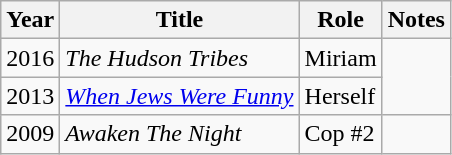<table class="wikitable sortable">
<tr>
<th>Year</th>
<th>Title</th>
<th>Role</th>
<th class="unsortable">Notes</th>
</tr>
<tr>
<td>2016</td>
<td><em>The Hudson Tribes</em></td>
<td>Miriam</td>
</tr>
<tr>
<td>2013</td>
<td><em><a href='#'>When Jews Were Funny</a></em></td>
<td>Herself</td>
</tr>
<tr>
<td>2009</td>
<td><em>Awaken The Night</em></td>
<td>Cop #2</td>
<td></td>
</tr>
</table>
